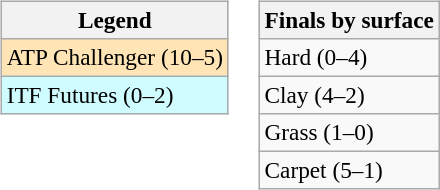<table>
<tr valign=top>
<td><br><table class=wikitable style=font-size:97%>
<tr>
<th>Legend</th>
</tr>
<tr bgcolor=moccasin>
<td>ATP Challenger (10–5)</td>
</tr>
<tr bgcolor=cffcff>
<td>ITF Futures (0–2)</td>
</tr>
</table>
</td>
<td><br><table class=wikitable style=font-size:97%>
<tr>
<th>Finals by surface</th>
</tr>
<tr>
<td>Hard (0–4)</td>
</tr>
<tr>
<td>Clay (4–2)</td>
</tr>
<tr>
<td>Grass (1–0)</td>
</tr>
<tr>
<td>Carpet (5–1)</td>
</tr>
</table>
</td>
</tr>
</table>
